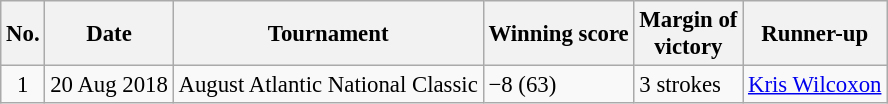<table class="wikitable" style="font-size:95%;">
<tr>
<th>No.</th>
<th>Date</th>
<th>Tournament</th>
<th>Winning score</th>
<th>Margin of<br>victory</th>
<th>Runner-up</th>
</tr>
<tr>
<td align=center>1</td>
<td align=right>20 Aug 2018</td>
<td>August Atlantic National Classic</td>
<td>−8 (63)</td>
<td>3 strokes</td>
<td> <a href='#'>Kris Wilcoxon</a></td>
</tr>
</table>
